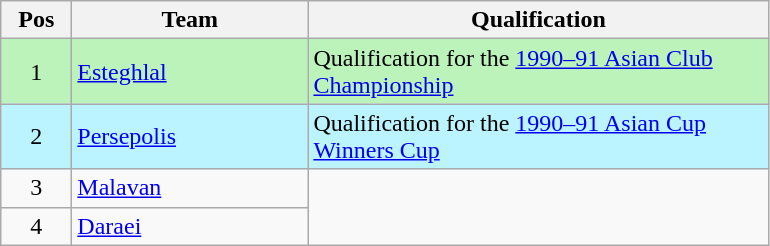<table class="wikitable" style="text-align:left">
<tr>
<th width=40 align=center>Pos</th>
<th width=150 align=center>Team</th>
<th width=300 align=center>Qualification</th>
</tr>
<tr bgcolor=#BBF3BB>
<td align=center>1</td>
<td><a href='#'>Esteghlal</a></td>
<td>Qualification for the <a href='#'>1990–91 Asian Club Championship</a></td>
</tr>
<tr bgcolor=#BBF3FF>
<td align=center>2</td>
<td><a href='#'>Persepolis</a></td>
<td>Qualification for the <a href='#'>1990–91 Asian Cup Winners Cup</a></td>
</tr>
<tr>
<td align=center>3</td>
<td><a href='#'>Malavan</a></td>
<td rowspan=2></td>
</tr>
<tr>
<td align=center>4</td>
<td><a href='#'>Daraei</a></td>
</tr>
</table>
